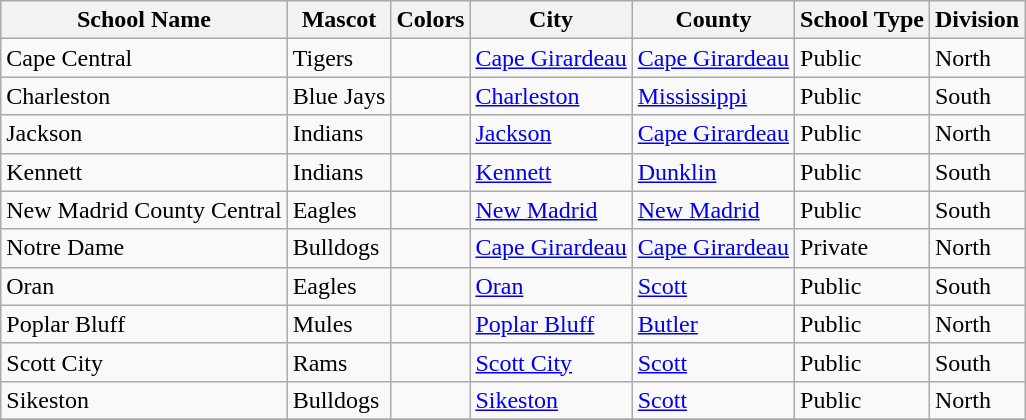<table class="wikitable">
<tr>
<th>School Name</th>
<th>Mascot</th>
<th>Colors</th>
<th>City</th>
<th>County</th>
<th>School Type</th>
<th>Division</th>
</tr>
<tr>
<td>Cape Central</td>
<td>Tigers</td>
<td></td>
<td><a href='#'>Cape Girardeau</a></td>
<td><a href='#'>Cape Girardeau</a></td>
<td>Public</td>
<td>North</td>
</tr>
<tr>
<td>Charleston</td>
<td>Blue Jays</td>
<td></td>
<td><a href='#'>Charleston</a></td>
<td><a href='#'>Mississippi</a></td>
<td>Public</td>
<td>South</td>
</tr>
<tr>
<td>Jackson</td>
<td>Indians</td>
<td></td>
<td><a href='#'>Jackson</a></td>
<td><a href='#'>Cape Girardeau</a></td>
<td>Public</td>
<td>North</td>
</tr>
<tr>
<td>Kennett</td>
<td>Indians</td>
<td></td>
<td><a href='#'>Kennett</a></td>
<td><a href='#'>Dunklin</a></td>
<td>Public</td>
<td>South</td>
</tr>
<tr>
<td>New Madrid County Central</td>
<td>Eagles</td>
<td></td>
<td><a href='#'>New Madrid</a></td>
<td><a href='#'>New Madrid</a></td>
<td>Public</td>
<td>South</td>
</tr>
<tr>
<td>Notre Dame</td>
<td>Bulldogs</td>
<td></td>
<td><a href='#'>Cape Girardeau</a></td>
<td><a href='#'>Cape Girardeau</a></td>
<td>Private</td>
<td>North</td>
</tr>
<tr>
<td>Oran</td>
<td>Eagles</td>
<td></td>
<td><a href='#'>Oran</a></td>
<td><a href='#'>Scott</a></td>
<td>Public</td>
<td>South</td>
</tr>
<tr>
<td>Poplar Bluff</td>
<td>Mules</td>
<td></td>
<td><a href='#'>Poplar Bluff</a></td>
<td><a href='#'>Butler</a></td>
<td>Public</td>
<td>North</td>
</tr>
<tr>
<td>Scott City</td>
<td>Rams</td>
<td></td>
<td><a href='#'>Scott City</a></td>
<td><a href='#'>Scott</a></td>
<td>Public</td>
<td>South</td>
</tr>
<tr>
<td>Sikeston</td>
<td>Bulldogs</td>
<td></td>
<td><a href='#'>Sikeston</a></td>
<td><a href='#'>Scott</a></td>
<td>Public</td>
<td>North</td>
</tr>
<tr>
</tr>
</table>
